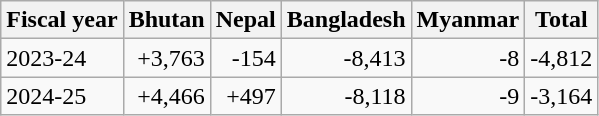<table class="wikitable">
<tr>
<th>Fiscal year</th>
<th>Bhutan</th>
<th>Nepal</th>
<th>Bangladesh</th>
<th>Myanmar</th>
<th>Total</th>
</tr>
<tr>
<td>2023-24</td>
<td align="right">+3,763</td>
<td style="text-align:right;">-154</td>
<td style="text-align:right;">-8,413</td>
<td style="text-align:right;">-8</td>
<td style="text-align:right;">-4,812</td>
</tr>
<tr>
<td>2024-25</td>
<td align="right">+4,466</td>
<td style="text-align:right;">+497</td>
<td style="text-align:right;">-8,118</td>
<td style="text-align:right;">-9</td>
<td style="text-align:right;">-3,164</td>
</tr>
</table>
